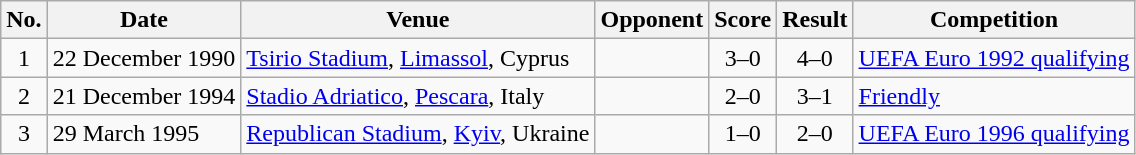<table class="wikitable sortable">
<tr>
<th scope="col">No.</th>
<th scope="col">Date</th>
<th scope="col">Venue</th>
<th scope="col">Opponent</th>
<th scope="col">Score</th>
<th scope="col">Result</th>
<th scope="col">Competition</th>
</tr>
<tr>
<td style="text-align:center">1</td>
<td>22 December 1990</td>
<td><a href='#'>Tsirio Stadium</a>, <a href='#'>Limassol</a>, Cyprus</td>
<td></td>
<td style="text-align:center">3–0</td>
<td style="text-align:center">4–0</td>
<td><a href='#'>UEFA Euro 1992 qualifying</a></td>
</tr>
<tr>
<td style="text-align:center">2</td>
<td>21 December 1994</td>
<td><a href='#'>Stadio Adriatico</a>, <a href='#'>Pescara</a>, Italy</td>
<td></td>
<td style="text-align:center">2–0</td>
<td style="text-align:center">3–1</td>
<td><a href='#'>Friendly</a></td>
</tr>
<tr>
<td style="text-align:center">3</td>
<td>29 March 1995</td>
<td><a href='#'>Republican Stadium</a>, <a href='#'>Kyiv</a>, Ukraine</td>
<td></td>
<td style="text-align:center">1–0</td>
<td style="text-align:center">2–0</td>
<td><a href='#'>UEFA Euro 1996 qualifying</a></td>
</tr>
</table>
